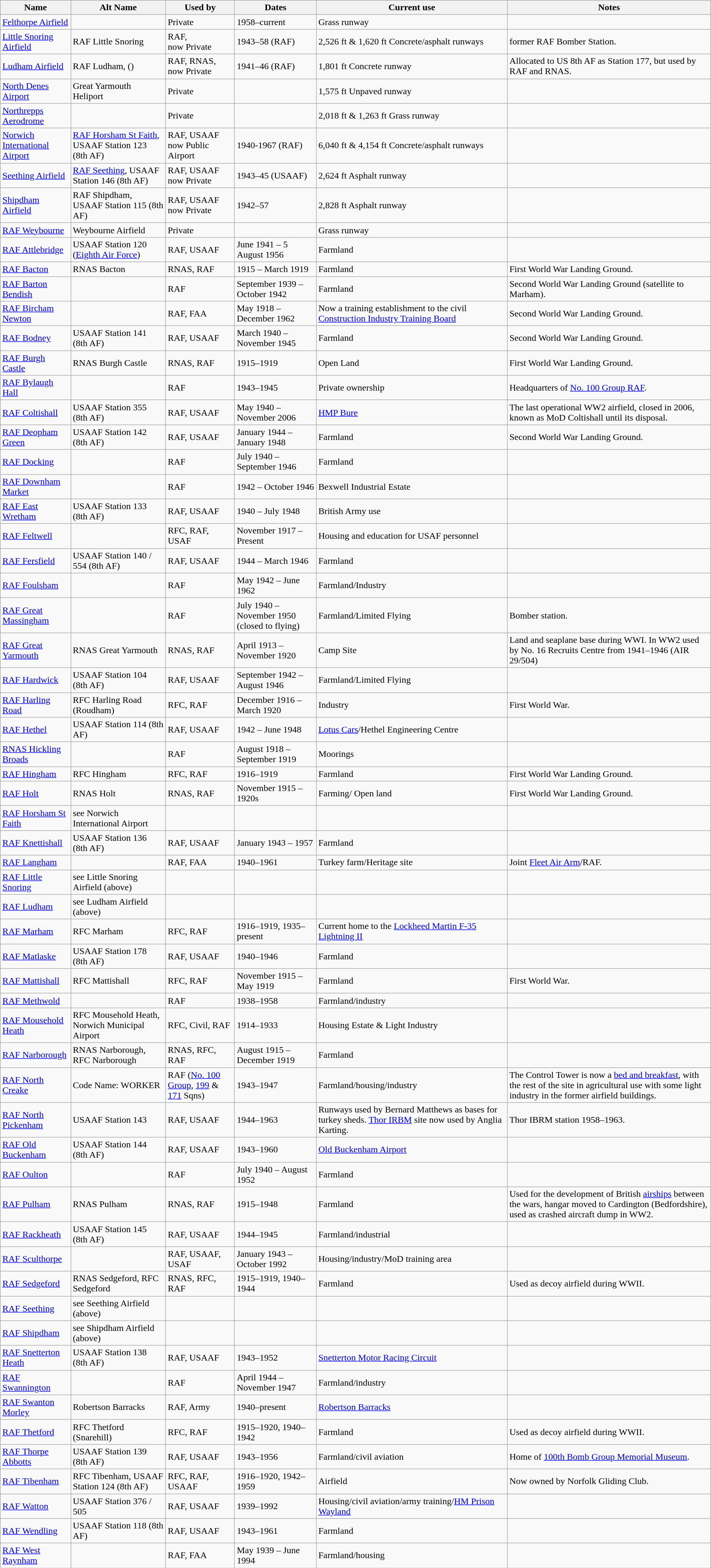<table class="wikitable sortable">
<tr>
<th>Name</th>
<th>Alt Name</th>
<th>Used by</th>
<th>Dates</th>
<th>Current use</th>
<th>Notes</th>
</tr>
<tr>
<td><a href='#'>Felthorpe Airfield</a></td>
<td> </td>
<td>Private</td>
<td>1958–current</td>
<td>Grass runway</td>
<td></td>
</tr>
<tr>
<td><a href='#'> Little Snoring Airfield</a></td>
<td>RAF Little Snoring</td>
<td>RAF,<br> now Private</td>
<td>1943–58 (RAF)</td>
<td>2,526 ft & 1,620 ft Concrete/asphalt runways</td>
<td>former RAF Bomber Station.</td>
</tr>
<tr>
<td><a href='#'> Ludham Airfield</a></td>
<td>RAF Ludham, ()</td>
<td>RAF, RNAS,<br> now Private</td>
<td>1941–46 (RAF)</td>
<td>1,801 ft Concrete runway</td>
<td>Allocated to US 8th AF as Station 177, but used by RAF and RNAS.</td>
</tr>
<tr>
<td><a href='#'>North Denes Airport</a></td>
<td>Great Yarmouth Heliport</td>
<td>Private</td>
<td> </td>
<td>1,575 ft Unpaved runway</td>
<td></td>
</tr>
<tr>
<td><a href='#'>Northrepps Aerodrome</a></td>
<td> </td>
<td>Private</td>
<td> </td>
<td>2,018 ft & 1,263 ft Grass runway</td>
<td> </td>
</tr>
<tr>
<td><a href='#'>Norwich International Airport</a></td>
<td><a href='#'>RAF Horsham St Faith</a>, USAAF Station 123 (8th AF)</td>
<td>RAF, USAAF<br> now Public Airport</td>
<td>1940-1967 (RAF)</td>
<td>6,040 ft & 4,154 ft Concrete/asphalt runways</td>
<td></td>
</tr>
<tr>
<td><a href='#'>Seething Airfield</a></td>
<td><a href='#'>RAF Seething</a>, USAAF Station 146 (8th AF)</td>
<td>RAF, USAAF<br> now Private</td>
<td>1943–45 (USAAF)</td>
<td>2,624 ft Asphalt runway</td>
<td></td>
</tr>
<tr>
<td><a href='#'>Shipdham Airfield</a></td>
<td>RAF Shipdham, USAAF Station 115 (8th AF)</td>
<td>RAF, USAAF<br> now Private</td>
<td>1942–57</td>
<td>2,828 ft Asphalt runway</td>
<td></td>
</tr>
<tr>
<td><a href='#'>RAF Weybourne</a></td>
<td>Weybourne Airfield</td>
<td>Private</td>
<td> </td>
<td>Grass runway</td>
<td> </td>
</tr>
<tr>
<td><a href='#'>RAF Attlebridge</a></td>
<td>USAAF Station 120 (<a href='#'>Eighth Air Force</a>)</td>
<td>RAF, USAAF</td>
<td>June 1941 – 5 August 1956</td>
<td>Farmland</td>
<td></td>
</tr>
<tr>
<td><a href='#'>RAF Bacton</a></td>
<td>RNAS Bacton</td>
<td>RNAS, RAF</td>
<td>1915 – March 1919</td>
<td>Farmland</td>
<td>First World War Landing Ground.</td>
</tr>
<tr>
<td><a href='#'>RAF Barton Bendish</a></td>
<td></td>
<td>RAF</td>
<td>September 1939 – October 1942</td>
<td>Farmland</td>
<td>Second World War Landing Ground (satellite to Marham).</td>
</tr>
<tr>
<td><a href='#'>RAF Bircham Newton</a></td>
<td></td>
<td>RAF, FAA</td>
<td>May 1918 – December 1962</td>
<td>Now a training establishment to the civil <a href='#'>Construction Industry Training Board</a></td>
<td>Second World War Landing Ground.</td>
</tr>
<tr>
<td><a href='#'>RAF Bodney</a></td>
<td>USAAF Station 141 (8th AF)</td>
<td>RAF, USAAF</td>
<td>March 1940 – November 1945</td>
<td>Farmland</td>
<td>Second World War Landing Ground.</td>
</tr>
<tr>
<td><a href='#'>RAF Burgh Castle</a></td>
<td>RNAS Burgh Castle</td>
<td>RNAS, RAF</td>
<td>1915–1919</td>
<td>Open Land</td>
<td>First World War Landing Ground.</td>
</tr>
<tr>
<td><a href='#'>RAF Bylaugh Hall</a></td>
<td></td>
<td>RAF</td>
<td>1943–1945</td>
<td>Private ownership</td>
<td>Headquarters of <a href='#'>No. 100 Group RAF</a>.</td>
</tr>
<tr>
<td><a href='#'>RAF Coltishall</a></td>
<td>USAAF Station 355 (8th AF)</td>
<td>RAF, USAAF</td>
<td>May 1940 – November 2006</td>
<td><a href='#'>HMP Bure</a></td>
<td>The last operational WW2 airfield, closed in 2006, known as MoD Coltishall until its disposal.</td>
</tr>
<tr>
<td><a href='#'>RAF Deopham Green</a></td>
<td>USAAF Station 142 (8th AF)</td>
<td>RAF, USAAF</td>
<td>January 1944 – January 1948</td>
<td>Farmland</td>
<td>Second World War Landing Ground.</td>
</tr>
<tr>
<td><a href='#'>RAF Docking</a></td>
<td></td>
<td>RAF</td>
<td>July 1940 – September 1946</td>
<td>Farmland</td>
<td></td>
</tr>
<tr>
<td><a href='#'>RAF Downham Market</a></td>
<td></td>
<td>RAF</td>
<td>1942 – October 1946</td>
<td>Bexwell Industrial Estate</td>
<td></td>
</tr>
<tr>
<td><a href='#'>RAF East Wretham</a></td>
<td>USAAF Station 133 (8th AF)</td>
<td>RAF, USAAF</td>
<td>1940 – July 1948</td>
<td>British Army use</td>
<td></td>
</tr>
<tr>
<td><a href='#'>RAF Feltwell</a></td>
<td></td>
<td>RFC, RAF, USAF</td>
<td>November 1917 – Present</td>
<td>Housing and education for USAF personnel</td>
<td></td>
</tr>
<tr>
<td><a href='#'>RAF Fersfield</a></td>
<td>USAAF Station 140 / 554 (8th AF)</td>
<td>RAF, USAAF</td>
<td>1944 – March 1946</td>
<td>Farmland</td>
<td></td>
</tr>
<tr>
<td><a href='#'>RAF Foulsham</a></td>
<td></td>
<td>RAF</td>
<td>May 1942 – June 1962</td>
<td>Farmland/Industry</td>
<td></td>
</tr>
<tr>
<td><a href='#'>RAF Great Massingham</a></td>
<td></td>
<td>RAF</td>
<td>July 1940 – November 1950 (closed to flying)</td>
<td>Farmland/Limited Flying</td>
<td>Bomber station.</td>
</tr>
<tr>
<td><a href='#'>RAF Great Yarmouth</a></td>
<td>RNAS Great Yarmouth</td>
<td>RNAS, RAF</td>
<td>April 1913 – November 1920</td>
<td>Camp Site</td>
<td>Land and seaplane base during WWI. In WW2 used by No. 16 Recruits Centre from 1941–1946 (AIR 29/504)</td>
</tr>
<tr>
<td><a href='#'>RAF Hardwick</a></td>
<td>USAAF Station 104 (8th AF)</td>
<td>RAF, USAAF</td>
<td>September 1942 – August 1946</td>
<td>Farmland/Limited Flying</td>
<td></td>
</tr>
<tr>
<td><a href='#'>RAF Harling Road</a></td>
<td>RFC Harling Road (Roudham)</td>
<td>RFC, RAF</td>
<td>December 1916 – March 1920</td>
<td>Industry</td>
<td>First World War.</td>
</tr>
<tr>
<td><a href='#'>RAF Hethel</a></td>
<td>USAAF Station 114 (8th AF)</td>
<td>RAF, USAAF</td>
<td>1942 – June 1948</td>
<td><a href='#'>Lotus Cars</a>/Hethel Engineering Centre</td>
<td></td>
</tr>
<tr>
<td><a href='#'>RNAS Hickling Broads</a></td>
<td></td>
<td>RAF</td>
<td>August 1918 – September 1919</td>
<td>Moorings</td>
<td></td>
</tr>
<tr>
<td><a href='#'>RAF Hingham</a></td>
<td>RFC Hingham</td>
<td>RFC, RAF</td>
<td>1916–1919</td>
<td>Farmland</td>
<td>First World War Landing Ground.</td>
</tr>
<tr>
<td><a href='#'>RAF Holt</a></td>
<td>RNAS Holt</td>
<td>RNAS, RAF</td>
<td>November 1915 – 1920s</td>
<td>Farming/ Open land</td>
<td>First World War Landing Ground.</td>
</tr>
<tr>
<td><a href='#'>RAF Horsham St Faith</a></td>
<td>see Norwich International Airport</td>
<td> </td>
<td> </td>
<td> </td>
<td></td>
</tr>
<tr>
<td><a href='#'>RAF Knettishall</a></td>
<td>USAAF Station 136 (8th AF)</td>
<td>RAF, USAAF</td>
<td>January 1943 – 1957</td>
<td>Farmland</td>
<td></td>
</tr>
<tr>
<td><a href='#'>RAF Langham</a></td>
<td></td>
<td>RAF, FAA</td>
<td>1940–1961</td>
<td>Turkey farm/Heritage site</td>
<td>Joint <a href='#'>Fleet Air Arm</a>/RAF.</td>
</tr>
<tr>
<td><a href='#'>RAF Little Snoring</a></td>
<td>see Little Snoring Airfield (above)</td>
<td> </td>
<td> </td>
<td> </td>
<td></td>
</tr>
<tr>
<td><a href='#'>RAF Ludham</a></td>
<td>see Ludham Airfield (above)</td>
<td> </td>
<td> </td>
<td> </td>
<td></td>
</tr>
<tr>
<td><a href='#'>RAF Marham</a></td>
<td>RFC Marham</td>
<td>RFC, RAF</td>
<td>1916–1919, 1935–present</td>
<td>Current home to the <a href='#'>Lockheed Martin F-35 Lightning II</a></td>
<td></td>
</tr>
<tr>
<td><a href='#'>RAF Matlaske</a></td>
<td>USAAF Station 178 (8th AF)</td>
<td>RAF, USAAF</td>
<td>1940–1946</td>
<td>Farmland</td>
<td></td>
</tr>
<tr>
<td><a href='#'>RAF Mattishall</a></td>
<td>RFC Mattishall</td>
<td>RFC, RAF</td>
<td>November 1915 – May 1919</td>
<td>Farmland</td>
<td>First World War.</td>
</tr>
<tr>
<td><a href='#'>RAF Methwold</a></td>
<td></td>
<td>RAF</td>
<td>1938–1958</td>
<td>Farmland/industry</td>
<td></td>
</tr>
<tr>
<td><a href='#'>RAF Mousehold Heath</a></td>
<td>RFC Mousehold Heath, Norwich Municipal Airport</td>
<td>RFC, Civil, RAF</td>
<td>1914–1933</td>
<td>Housing Estate & Light Industry</td>
<td></td>
</tr>
<tr>
<td><a href='#'>RAF Narborough</a></td>
<td>RNAS Narborough, RFC Narborough</td>
<td>RNAS, RFC, RAF</td>
<td>August 1915 – December 1919</td>
<td>Farmland</td>
<td></td>
</tr>
<tr>
<td><a href='#'>RAF North Creake</a></td>
<td>Code Name: WORKER</td>
<td>RAF (<a href='#'>No. 100 Group</a>, <a href='#'>199</a> & <a href='#'>171</a> Sqns)</td>
<td>1943–1947</td>
<td>Farmland/housing/industry</td>
<td>The Control Tower is now a <a href='#'>bed and breakfast</a>, with the rest of the site in agricultural use with some light industry in the former airfield buildings.</td>
</tr>
<tr>
<td><a href='#'>RAF North Pickenham</a></td>
<td>USAAF Station 143</td>
<td>RAF, USAAF</td>
<td>1944–1963</td>
<td>Runways used by Bernard Matthews as bases for turkey sheds. <a href='#'>Thor IRBM</a> site now used by Anglia Karting.</td>
<td>Thor IBRM station 1958–1963.</td>
</tr>
<tr>
<td><a href='#'>RAF Old Buckenham</a></td>
<td>USAAF Station 144 (8th AF)</td>
<td>RAF, USAAF</td>
<td>1943–1960</td>
<td><a href='#'>Old Buckenham Airport</a></td>
<td></td>
</tr>
<tr>
<td><a href='#'>RAF Oulton</a></td>
<td></td>
<td>RAF</td>
<td>July 1940 – August 1952</td>
<td>Farmland</td>
<td></td>
</tr>
<tr>
<td><a href='#'>RAF Pulham</a></td>
<td>RNAS Pulham</td>
<td>RNAS, RAF</td>
<td>1915–1948</td>
<td>Farmland</td>
<td>Used for the development of British <a href='#'>airships</a> between the wars, hangar moved to Cardington (Bedfordshire), used as crashed aircraft dump in WW2.</td>
</tr>
<tr>
<td><a href='#'>RAF Rackheath</a></td>
<td>USAAF Station 145 (8th AF)</td>
<td>RAF, USAAF</td>
<td>1944–1945</td>
<td>Farmland/industrial</td>
<td></td>
</tr>
<tr>
<td><a href='#'>RAF Sculthorpe</a></td>
<td></td>
<td>RAF, USAAF, USAF</td>
<td>January 1943 – October 1992</td>
<td>Housing/industry/MoD training area</td>
<td></td>
</tr>
<tr>
<td><a href='#'>RAF Sedgeford</a></td>
<td>RNAS Sedgeford, RFC Sedgeford</td>
<td>RNAS, RFC, RAF</td>
<td>1915–1919, 1940–1944</td>
<td>Farmland</td>
<td>Used as decoy airfield during WWII.</td>
</tr>
<tr>
<td><a href='#'>RAF Seething</a></td>
<td>see Seething Airfield (above)</td>
<td> </td>
<td> </td>
<td> </td>
<td></td>
</tr>
<tr>
<td><a href='#'>RAF Shipdham</a></td>
<td>see Shipdham Airfield (above)</td>
<td> </td>
<td> </td>
<td> </td>
<td></td>
</tr>
<tr>
<td><a href='#'>RAF Snetterton Heath</a></td>
<td>USAAF Station 138 (8th AF)</td>
<td>RAF, USAAF</td>
<td>1943–1952</td>
<td><a href='#'>Snetterton Motor Racing Circuit</a></td>
<td></td>
</tr>
<tr>
<td><a href='#'>RAF Swannington</a></td>
<td></td>
<td>RAF</td>
<td>April 1944 – November 1947</td>
<td>Farmland/industry</td>
<td></td>
</tr>
<tr>
<td><a href='#'>RAF Swanton Morley</a></td>
<td>Robertson Barracks</td>
<td>RAF, Army</td>
<td>1940–present</td>
<td><a href='#'>Robertson Barracks</a></td>
<td></td>
</tr>
<tr>
<td><a href='#'>RAF Thetford</a></td>
<td>RFC Thetford (Snarehill)</td>
<td>RFC, RAF</td>
<td>1915–1920, 1940–1942</td>
<td>Farmland</td>
<td>Used as decoy airfield during WWII.</td>
</tr>
<tr>
<td><a href='#'>RAF Thorpe Abbotts</a></td>
<td>USAAF Station 139 (8th AF)</td>
<td>RAF, USAAF</td>
<td>1943–1956</td>
<td>Farmland/civil aviation</td>
<td>Home of <a href='#'>100th Bomb Group Memorial Museum</a>.</td>
</tr>
<tr>
<td><a href='#'>RAF Tibenham</a></td>
<td>RFC Tibenham, USAAF Station 124 (8th AF)</td>
<td>RFC, RAF, USAAF</td>
<td>1916–1920, 1942–1959</td>
<td>Airfield</td>
<td>Now owned by Norfolk Gliding Club.</td>
</tr>
<tr>
<td><a href='#'>RAF Watton</a></td>
<td>USAAF Station 376 / 505</td>
<td>RAF, USAAF</td>
<td>1939–1992</td>
<td>Housing/civil aviation/army training/<a href='#'>HM Prison Wayland</a></td>
<td></td>
</tr>
<tr>
<td><a href='#'>RAF Wendling</a></td>
<td>USAAF Station 118 (8th AF)</td>
<td>RAF, USAAF</td>
<td>1943–1961</td>
<td>Farmland</td>
<td></td>
</tr>
<tr>
<td><a href='#'>RAF West Raynham</a></td>
<td></td>
<td>RAF, FAA</td>
<td>May 1939 – June 1994</td>
<td>Farmland/housing</td>
<td></td>
</tr>
</table>
